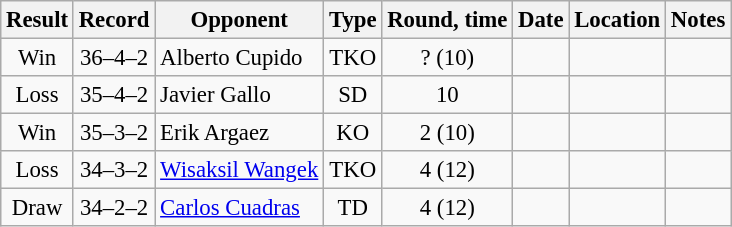<table class="wikitable" style="text-align:center; font-size:95%">
<tr>
<th>Result</th>
<th>Record</th>
<th>Opponent</th>
<th>Type</th>
<th>Round, time</th>
<th>Date</th>
<th>Location</th>
<th>Notes</th>
</tr>
<tr>
<td>Win</td>
<td>36–4–2</td>
<td style="text-align:left;"> Alberto Cupido</td>
<td>TKO</td>
<td>? (10)</td>
<td></td>
<td style="text-align:left;"> </td>
<td style="text-align:left;"></td>
</tr>
<tr>
<td>Loss</td>
<td>35–4–2</td>
<td style="text-align:left;"> Javier Gallo</td>
<td>SD</td>
<td>10</td>
<td></td>
<td style="text-align:left;"> </td>
<td style="text-align:left;"></td>
</tr>
<tr>
<td>Win</td>
<td>35–3–2</td>
<td style="text-align:left;"> Erik Argaez</td>
<td>KO</td>
<td>2 (10)</td>
<td></td>
<td style="text-align:left;"> </td>
<td style="text-align:left;"></td>
</tr>
<tr>
<td>Loss</td>
<td>34–3–2</td>
<td style="text-align:left;"> <a href='#'>Wisaksil Wangek</a></td>
<td>TKO</td>
<td>4 (12)</td>
<td></td>
<td style="text-align:left;"> </td>
<td style="text-align:left;"></td>
</tr>
<tr>
<td>Draw</td>
<td>34–2–2</td>
<td style="text-align:left;"> <a href='#'>Carlos Cuadras</a></td>
<td>TD</td>
<td>4 (12)</td>
<td></td>
<td style="text-align:left;"> </td>
<td style="text-align:left;"></td>
</tr>
</table>
